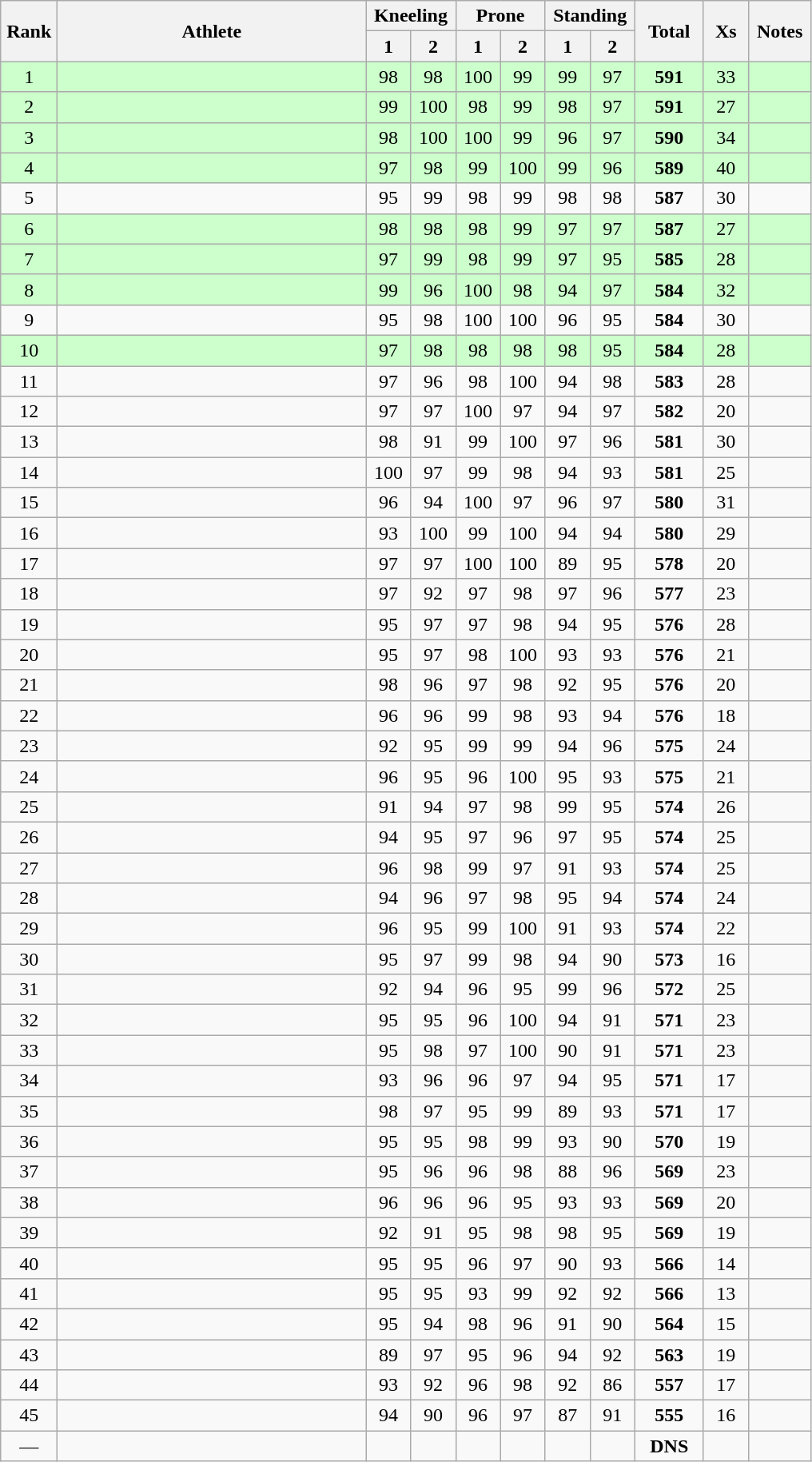<table class="wikitable" style="text-align:center">
<tr>
<th rowspan=2 width=40>Rank</th>
<th rowspan=2 width=250>Athlete</th>
<th colspan=2>Kneeling</th>
<th colspan=2>Prone</th>
<th colspan=2>Standing</th>
<th rowspan=2 width=50>Total</th>
<th rowspan=2 width=30>Xs</th>
<th rowspan=2 width=45>Notes</th>
</tr>
<tr>
<th width=30>1</th>
<th width=30>2</th>
<th width=30>1</th>
<th width=30>2</th>
<th width=30>1</th>
<th width=30>2</th>
</tr>
<tr bgcolor=ccffcc>
<td>1</td>
<td align=left></td>
<td>98</td>
<td>98</td>
<td>100</td>
<td>99</td>
<td>99</td>
<td>97</td>
<td><strong>591</strong></td>
<td>33</td>
<td></td>
</tr>
<tr bgcolor=ccffcc>
<td>2</td>
<td align=left></td>
<td>99</td>
<td>100</td>
<td>98</td>
<td>99</td>
<td>98</td>
<td>97</td>
<td><strong>591</strong></td>
<td>27</td>
<td></td>
</tr>
<tr bgcolor=ccffcc>
<td>3</td>
<td align=left></td>
<td>98</td>
<td>100</td>
<td>100</td>
<td>99</td>
<td>96</td>
<td>97</td>
<td><strong>590</strong></td>
<td>34</td>
<td></td>
</tr>
<tr bgcolor=ccffcc>
<td>4</td>
<td align=left></td>
<td>97</td>
<td>98</td>
<td>99</td>
<td>100</td>
<td>99</td>
<td>96</td>
<td><strong>589</strong></td>
<td>40</td>
<td></td>
</tr>
<tr>
<td>5</td>
<td align=left></td>
<td>95</td>
<td>99</td>
<td>98</td>
<td>99</td>
<td>98</td>
<td>98</td>
<td><strong>587</strong></td>
<td>30</td>
<td></td>
</tr>
<tr bgcolor=ccffcc>
<td>6</td>
<td align=left></td>
<td>98</td>
<td>98</td>
<td>98</td>
<td>99</td>
<td>97</td>
<td>97</td>
<td><strong>587</strong></td>
<td>27</td>
<td></td>
</tr>
<tr bgcolor=ccffcc>
<td>7</td>
<td align=left></td>
<td>97</td>
<td>99</td>
<td>98</td>
<td>99</td>
<td>97</td>
<td>95</td>
<td><strong>585</strong></td>
<td>28</td>
<td></td>
</tr>
<tr bgcolor=ccffcc>
<td>8</td>
<td align=left></td>
<td>99</td>
<td>96</td>
<td>100</td>
<td>98</td>
<td>94</td>
<td>97</td>
<td><strong>584</strong></td>
<td>32</td>
<td></td>
</tr>
<tr>
<td>9</td>
<td align=left></td>
<td>95</td>
<td>98</td>
<td>100</td>
<td>100</td>
<td>96</td>
<td>95</td>
<td><strong>584</strong></td>
<td>30</td>
<td></td>
</tr>
<tr bgcolor=ccffcc>
<td>10</td>
<td align=left></td>
<td>97</td>
<td>98</td>
<td>98</td>
<td>98</td>
<td>98</td>
<td>95</td>
<td><strong>584</strong></td>
<td>28</td>
<td></td>
</tr>
<tr>
<td>11</td>
<td align=left></td>
<td>97</td>
<td>96</td>
<td>98</td>
<td>100</td>
<td>94</td>
<td>98</td>
<td><strong>583</strong></td>
<td>28</td>
<td></td>
</tr>
<tr>
<td>12</td>
<td align=left></td>
<td>97</td>
<td>97</td>
<td>100</td>
<td>97</td>
<td>94</td>
<td>97</td>
<td><strong>582</strong></td>
<td>20</td>
<td></td>
</tr>
<tr>
<td>13</td>
<td align=left></td>
<td>98</td>
<td>91</td>
<td>99</td>
<td>100</td>
<td>97</td>
<td>96</td>
<td><strong>581</strong></td>
<td>30</td>
<td></td>
</tr>
<tr>
<td>14</td>
<td align=left></td>
<td>100</td>
<td>97</td>
<td>99</td>
<td>98</td>
<td>94</td>
<td>93</td>
<td><strong>581</strong></td>
<td>25</td>
<td></td>
</tr>
<tr>
<td>15</td>
<td align=left></td>
<td>96</td>
<td>94</td>
<td>100</td>
<td>97</td>
<td>96</td>
<td>97</td>
<td><strong>580</strong></td>
<td>31</td>
<td></td>
</tr>
<tr>
<td>16</td>
<td align=left></td>
<td>93</td>
<td>100</td>
<td>99</td>
<td>100</td>
<td>94</td>
<td>94</td>
<td><strong>580</strong></td>
<td>29</td>
<td></td>
</tr>
<tr>
<td>17</td>
<td align=left></td>
<td>97</td>
<td>97</td>
<td>100</td>
<td>100</td>
<td>89</td>
<td>95</td>
<td><strong>578</strong></td>
<td>20</td>
<td></td>
</tr>
<tr>
<td>18</td>
<td align=left></td>
<td>97</td>
<td>92</td>
<td>97</td>
<td>98</td>
<td>97</td>
<td>96</td>
<td><strong>577</strong></td>
<td>23</td>
<td></td>
</tr>
<tr>
<td>19</td>
<td align=left></td>
<td>95</td>
<td>97</td>
<td>97</td>
<td>98</td>
<td>94</td>
<td>95</td>
<td><strong>576</strong></td>
<td>28</td>
<td></td>
</tr>
<tr>
<td>20</td>
<td align=left></td>
<td>95</td>
<td>97</td>
<td>98</td>
<td>100</td>
<td>93</td>
<td>93</td>
<td><strong>576</strong></td>
<td>21</td>
<td></td>
</tr>
<tr>
<td>21</td>
<td align=left></td>
<td>98</td>
<td>96</td>
<td>97</td>
<td>98</td>
<td>92</td>
<td>95</td>
<td><strong>576</strong></td>
<td>20</td>
<td></td>
</tr>
<tr>
<td>22</td>
<td align=left></td>
<td>96</td>
<td>96</td>
<td>99</td>
<td>98</td>
<td>93</td>
<td>94</td>
<td><strong>576</strong></td>
<td>18</td>
<td></td>
</tr>
<tr>
<td>23</td>
<td align=left></td>
<td>92</td>
<td>95</td>
<td>99</td>
<td>99</td>
<td>94</td>
<td>96</td>
<td><strong>575</strong></td>
<td>24</td>
<td></td>
</tr>
<tr>
<td>24</td>
<td align=left></td>
<td>96</td>
<td>95</td>
<td>96</td>
<td>100</td>
<td>95</td>
<td>93</td>
<td><strong>575</strong></td>
<td>21</td>
<td></td>
</tr>
<tr>
<td>25</td>
<td align=left></td>
<td>91</td>
<td>94</td>
<td>97</td>
<td>98</td>
<td>99</td>
<td>95</td>
<td><strong>574</strong></td>
<td>26</td>
<td></td>
</tr>
<tr>
<td>26</td>
<td align=left></td>
<td>94</td>
<td>95</td>
<td>97</td>
<td>96</td>
<td>97</td>
<td>95</td>
<td><strong>574</strong></td>
<td>25</td>
<td></td>
</tr>
<tr>
<td>27</td>
<td align=left></td>
<td>96</td>
<td>98</td>
<td>99</td>
<td>97</td>
<td>91</td>
<td>93</td>
<td><strong>574</strong></td>
<td>25</td>
<td></td>
</tr>
<tr>
<td>28</td>
<td align=left></td>
<td>94</td>
<td>96</td>
<td>97</td>
<td>98</td>
<td>95</td>
<td>94</td>
<td><strong>574</strong></td>
<td>24</td>
<td></td>
</tr>
<tr>
<td>29</td>
<td align=left></td>
<td>96</td>
<td>95</td>
<td>99</td>
<td>100</td>
<td>91</td>
<td>93</td>
<td><strong>574</strong></td>
<td>22</td>
<td></td>
</tr>
<tr>
<td>30</td>
<td align=left></td>
<td>95</td>
<td>97</td>
<td>99</td>
<td>98</td>
<td>94</td>
<td>90</td>
<td><strong>573</strong></td>
<td>16</td>
<td></td>
</tr>
<tr>
<td>31</td>
<td align=left></td>
<td>92</td>
<td>94</td>
<td>96</td>
<td>95</td>
<td>99</td>
<td>96</td>
<td><strong>572</strong></td>
<td>25</td>
<td></td>
</tr>
<tr>
<td>32</td>
<td align=left></td>
<td>95</td>
<td>95</td>
<td>96</td>
<td>100</td>
<td>94</td>
<td>91</td>
<td><strong>571</strong></td>
<td>23</td>
<td></td>
</tr>
<tr>
<td>33</td>
<td align=left></td>
<td>95</td>
<td>98</td>
<td>97</td>
<td>100</td>
<td>90</td>
<td>91</td>
<td><strong>571</strong></td>
<td>23</td>
<td></td>
</tr>
<tr>
<td>34</td>
<td align=left></td>
<td>93</td>
<td>96</td>
<td>96</td>
<td>97</td>
<td>94</td>
<td>95</td>
<td><strong>571</strong></td>
<td>17</td>
<td></td>
</tr>
<tr>
<td>35</td>
<td align=left></td>
<td>98</td>
<td>97</td>
<td>95</td>
<td>99</td>
<td>89</td>
<td>93</td>
<td><strong>571</strong></td>
<td>17</td>
<td></td>
</tr>
<tr>
<td>36</td>
<td align=left></td>
<td>95</td>
<td>95</td>
<td>98</td>
<td>99</td>
<td>93</td>
<td>90</td>
<td><strong>570</strong></td>
<td>19</td>
<td></td>
</tr>
<tr>
<td>37</td>
<td align=left></td>
<td>95</td>
<td>96</td>
<td>96</td>
<td>98</td>
<td>88</td>
<td>96</td>
<td><strong>569</strong></td>
<td>23</td>
<td></td>
</tr>
<tr>
<td>38</td>
<td align=left></td>
<td>96</td>
<td>96</td>
<td>96</td>
<td>95</td>
<td>93</td>
<td>93</td>
<td><strong>569</strong></td>
<td>20</td>
<td></td>
</tr>
<tr>
<td>39</td>
<td align=left></td>
<td>92</td>
<td>91</td>
<td>95</td>
<td>98</td>
<td>98</td>
<td>95</td>
<td><strong>569</strong></td>
<td>19</td>
<td></td>
</tr>
<tr>
<td>40</td>
<td align=left></td>
<td>95</td>
<td>95</td>
<td>96</td>
<td>97</td>
<td>90</td>
<td>93</td>
<td><strong>566</strong></td>
<td>14</td>
<td></td>
</tr>
<tr>
<td>41</td>
<td align=left></td>
<td>95</td>
<td>95</td>
<td>93</td>
<td>99</td>
<td>92</td>
<td>92</td>
<td><strong>566</strong></td>
<td>13</td>
<td></td>
</tr>
<tr>
<td>42</td>
<td align=left></td>
<td>95</td>
<td>94</td>
<td>98</td>
<td>96</td>
<td>91</td>
<td>90</td>
<td><strong>564</strong></td>
<td>15</td>
<td></td>
</tr>
<tr>
<td>43</td>
<td align=left></td>
<td>89</td>
<td>97</td>
<td>95</td>
<td>96</td>
<td>94</td>
<td>92</td>
<td><strong>563</strong></td>
<td>19</td>
<td></td>
</tr>
<tr>
<td>44</td>
<td align=left></td>
<td>93</td>
<td>92</td>
<td>96</td>
<td>98</td>
<td>92</td>
<td>86</td>
<td><strong>557</strong></td>
<td>17</td>
<td></td>
</tr>
<tr>
<td>45</td>
<td align=left></td>
<td>94</td>
<td>90</td>
<td>96</td>
<td>97</td>
<td>87</td>
<td>91</td>
<td><strong>555</strong></td>
<td>16</td>
<td></td>
</tr>
<tr>
<td>—</td>
<td align=left></td>
<td></td>
<td></td>
<td></td>
<td></td>
<td></td>
<td></td>
<td><strong>DNS</strong></td>
<td></td>
<td></td>
</tr>
</table>
